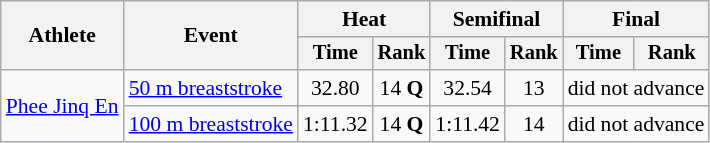<table class=wikitable style=font-size:90%>
<tr>
<th rowspan=2>Athlete</th>
<th rowspan=2>Event</th>
<th colspan=2>Heat</th>
<th colspan=2>Semifinal</th>
<th colspan=2>Final</th>
</tr>
<tr style=font-size:95%>
<th>Time</th>
<th>Rank</th>
<th>Time</th>
<th>Rank</th>
<th>Time</th>
<th>Rank</th>
</tr>
<tr style="text-align:center">
<td style="text-align:left" rowspan=2><a href='#'>Phee Jinq En</a></td>
<td style="text-align:left" rowspan="1"><a href='#'>50 m breaststroke</a></td>
<td>32.80</td>
<td>14 <strong>Q</strong></td>
<td>32.54</td>
<td>13</td>
<td colspan=2>did not advance</td>
</tr>
<tr style="text-align:center">
<td style="text-align:left" rowspan="1"><a href='#'>100 m breaststroke</a></td>
<td>1:11.32</td>
<td>14 <strong>Q</strong></td>
<td>1:11.42</td>
<td>14</td>
<td colspan=2>did not advance</td>
</tr>
</table>
